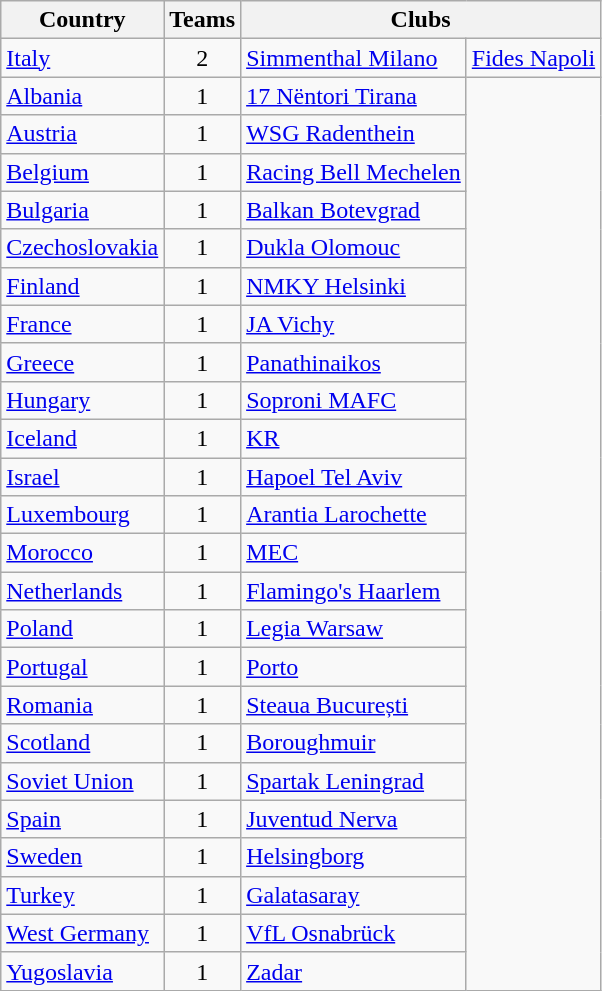<table class="wikitable" style="margin-left:0.5em;">
<tr>
<th>Country</th>
<th>Teams</th>
<th colspan=5>Clubs</th>
</tr>
<tr>
<td> <a href='#'>Italy</a></td>
<td align=center>2</td>
<td><a href='#'>Simmenthal Milano</a></td>
<td><a href='#'>Fides Napoli</a></td>
</tr>
<tr>
<td> <a href='#'>Albania</a></td>
<td align=center>1</td>
<td><a href='#'>17 Nëntori Tirana</a></td>
</tr>
<tr>
<td> <a href='#'>Austria</a></td>
<td align=center>1</td>
<td><a href='#'>WSG Radenthein</a></td>
</tr>
<tr>
<td> <a href='#'>Belgium</a></td>
<td align=center>1</td>
<td><a href='#'>Racing Bell Mechelen</a></td>
</tr>
<tr>
<td> <a href='#'>Bulgaria</a></td>
<td align=center>1</td>
<td><a href='#'>Balkan Botevgrad</a></td>
</tr>
<tr>
<td> <a href='#'>Czechoslovakia</a></td>
<td align=center>1</td>
<td><a href='#'>Dukla Olomouc</a></td>
</tr>
<tr>
<td> <a href='#'>Finland</a></td>
<td align=center>1</td>
<td><a href='#'>NMKY Helsinki</a></td>
</tr>
<tr>
<td> <a href='#'>France</a></td>
<td align=center>1</td>
<td><a href='#'>JA Vichy</a></td>
</tr>
<tr>
<td> <a href='#'>Greece</a></td>
<td align=center>1</td>
<td><a href='#'>Panathinaikos</a></td>
</tr>
<tr>
<td> <a href='#'>Hungary</a></td>
<td align=center>1</td>
<td><a href='#'>Soproni MAFC</a></td>
</tr>
<tr>
<td> <a href='#'>Iceland</a></td>
<td align=center>1</td>
<td><a href='#'>KR</a></td>
</tr>
<tr>
<td> <a href='#'>Israel</a></td>
<td align=center>1</td>
<td><a href='#'>Hapoel Tel Aviv</a></td>
</tr>
<tr>
<td> <a href='#'>Luxembourg</a></td>
<td align=center>1</td>
<td><a href='#'>Arantia Larochette</a></td>
</tr>
<tr>
<td> <a href='#'>Morocco</a></td>
<td align=center>1</td>
<td><a href='#'>MEC</a></td>
</tr>
<tr>
<td> <a href='#'>Netherlands</a></td>
<td align=center>1</td>
<td><a href='#'>Flamingo's Haarlem</a></td>
</tr>
<tr>
<td> <a href='#'>Poland</a></td>
<td align=center>1</td>
<td><a href='#'>Legia Warsaw</a></td>
</tr>
<tr>
<td> <a href='#'>Portugal</a></td>
<td align=center>1</td>
<td><a href='#'>Porto</a></td>
</tr>
<tr>
<td> <a href='#'>Romania</a></td>
<td align=center>1</td>
<td><a href='#'>Steaua București</a></td>
</tr>
<tr>
<td> <a href='#'>Scotland</a></td>
<td align=center>1</td>
<td><a href='#'>Boroughmuir</a></td>
</tr>
<tr>
<td> <a href='#'>Soviet Union</a></td>
<td align=center>1</td>
<td><a href='#'>Spartak Leningrad</a></td>
</tr>
<tr>
<td> <a href='#'>Spain</a></td>
<td align=center>1</td>
<td><a href='#'>Juventud Nerva</a></td>
</tr>
<tr>
<td> <a href='#'>Sweden</a></td>
<td align=center>1</td>
<td><a href='#'>Helsingborg</a></td>
</tr>
<tr>
<td> <a href='#'>Turkey</a></td>
<td align=center>1</td>
<td><a href='#'>Galatasaray</a></td>
</tr>
<tr>
<td> <a href='#'>West Germany</a></td>
<td align=center>1</td>
<td><a href='#'>VfL Osnabrück</a></td>
</tr>
<tr>
<td> <a href='#'>Yugoslavia</a></td>
<td align=center>1</td>
<td><a href='#'>Zadar</a></td>
</tr>
</table>
